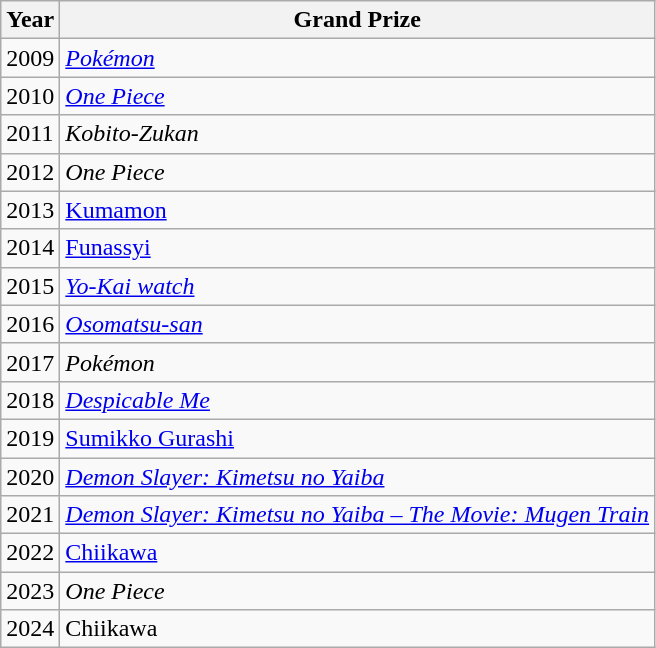<table class="wikitable">
<tr>
<th>Year</th>
<th>Grand Prize</th>
</tr>
<tr>
<td>2009</td>
<td><em><a href='#'>Pokémon</a></em></td>
</tr>
<tr>
<td>2010</td>
<td><em><a href='#'>One Piece</a></em></td>
</tr>
<tr>
<td>2011</td>
<td><em>Kobito</em>-<em>Zukan</em></td>
</tr>
<tr>
<td>2012</td>
<td><em>One Piece</em></td>
</tr>
<tr>
<td>2013</td>
<td><a href='#'>Kumamon</a></td>
</tr>
<tr>
<td>2014</td>
<td><a href='#'>Funassyi</a></td>
</tr>
<tr>
<td>2015</td>
<td><em><a href='#'>Yo-Kai watch</a></em></td>
</tr>
<tr>
<td>2016</td>
<td><em><a href='#'>Osomatsu-san</a></em></td>
</tr>
<tr>
<td>2017</td>
<td><em>Pokémon</em></td>
</tr>
<tr>
<td>2018</td>
<td><em><a href='#'>Despicable Me</a></em></td>
</tr>
<tr>
<td>2019</td>
<td><a href='#'>Sumikko Gurashi</a></td>
</tr>
<tr>
<td>2020</td>
<td><em><a href='#'>Demon Slayer: Kimetsu no Yaiba</a></em></td>
</tr>
<tr>
<td>2021</td>
<td><em><a href='#'>Demon Slayer: Kimetsu no Yaiba – The Movie: Mugen Train</a></em></td>
</tr>
<tr>
<td>2022</td>
<td><a href='#'>Chiikawa</a></td>
</tr>
<tr>
<td>2023</td>
<td><em>One Piece</em></td>
</tr>
<tr>
<td>2024</td>
<td>Chiikawa</td>
</tr>
</table>
